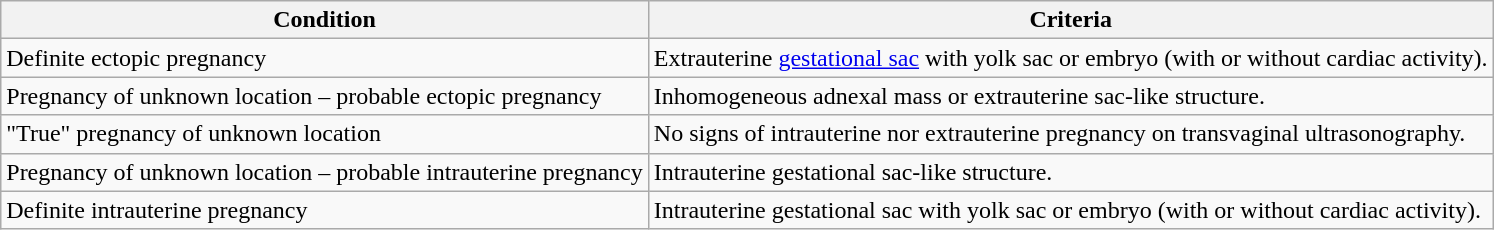<table class="wikitable">
<tr>
<th>Condition</th>
<th>Criteria</th>
</tr>
<tr>
<td>Definite ectopic pregnancy</td>
<td>Extrauterine <a href='#'>gestational sac</a> with yolk sac or embryo (with or without cardiac activity).</td>
</tr>
<tr>
<td>Pregnancy of unknown location – probable ectopic pregnancy</td>
<td>Inhomogeneous adnexal mass or extrauterine sac-like structure.</td>
</tr>
<tr>
<td>"True" pregnancy of unknown location</td>
<td>No signs of intrauterine nor extrauterine pregnancy on transvaginal ultrasonography.</td>
</tr>
<tr>
<td>Pregnancy of unknown location – probable intrauterine pregnancy</td>
<td>Intrauterine gestational sac-like structure.</td>
</tr>
<tr>
<td>Definite intrauterine pregnancy</td>
<td>Intrauterine gestational sac with yolk sac or embryo (with or without cardiac activity).</td>
</tr>
</table>
